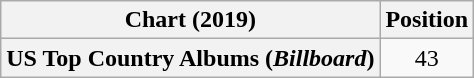<table class="wikitable plainrowheaders" style="text-align:center">
<tr>
<th scope="col">Chart (2019)</th>
<th scope="col">Position</th>
</tr>
<tr>
<th scope="row">US Top Country Albums (<em>Billboard</em>)</th>
<td>43</td>
</tr>
</table>
